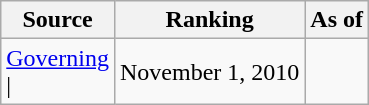<table class="wikitable" style="text-align:center">
<tr>
<th>Source</th>
<th>Ranking</th>
<th>As of</th>
</tr>
<tr>
<td align=left><a href='#'>Governing</a><br>| </td>
<td>November 1, 2010</td>
</tr>
</table>
